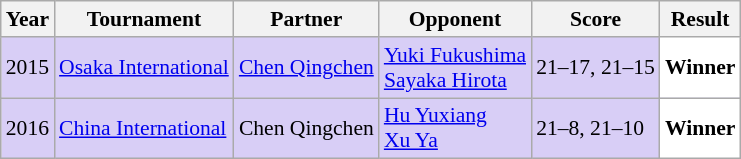<table class="sortable wikitable" style="font-size: 90%">
<tr>
<th>Year</th>
<th>Tournament</th>
<th>Partner</th>
<th>Opponent</th>
<th>Score</th>
<th>Result</th>
</tr>
<tr style="background:#D8CEF6">
<td align="center">2015</td>
<td align="left"><a href='#'>Osaka International</a></td>
<td align="left"> <a href='#'>Chen Qingchen</a></td>
<td align="left"> <a href='#'>Yuki Fukushima</a> <br>  <a href='#'>Sayaka Hirota</a></td>
<td align="left">21–17, 21–15</td>
<td style="text-align:left; background:white"> <strong>Winner</strong></td>
</tr>
<tr style="background:#D8CEF6">
<td align="center">2016</td>
<td align="left"><a href='#'>China International</a></td>
<td align="left"> Chen Qingchen</td>
<td align="left"> <a href='#'>Hu Yuxiang</a> <br>  <a href='#'>Xu Ya</a></td>
<td align="left">21–8, 21–10</td>
<td style="text-align:left; background:white"> <strong>Winner</strong></td>
</tr>
</table>
